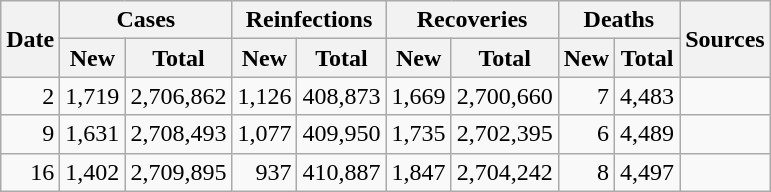<table class="wikitable sortable mw-collapsible mw-collapsed sticky-header-multi sort-under" style="text-align:right;">
<tr>
<th rowspan=2>Date</th>
<th colspan=2>Cases</th>
<th colspan=2>Reinfections</th>
<th colspan=2>Recoveries</th>
<th colspan=2>Deaths</th>
<th rowspan=2 class="unsortable">Sources</th>
</tr>
<tr>
<th>New</th>
<th>Total</th>
<th>New</th>
<th>Total</th>
<th>New</th>
<th>Total</th>
<th>New</th>
<th>Total</th>
</tr>
<tr>
<td>2</td>
<td>1,719</td>
<td>2,706,862</td>
<td>1,126</td>
<td>408,873</td>
<td>1,669</td>
<td>2,700,660</td>
<td>7</td>
<td>4,483</td>
<td></td>
</tr>
<tr>
<td>9</td>
<td>1,631</td>
<td>2,708,493</td>
<td>1,077</td>
<td>409,950</td>
<td>1,735</td>
<td>2,702,395</td>
<td>6</td>
<td>4,489</td>
<td></td>
</tr>
<tr>
<td>16</td>
<td>1,402</td>
<td>2,709,895</td>
<td>937</td>
<td>410,887</td>
<td>1,847</td>
<td>2,704,242</td>
<td>8</td>
<td>4,497</td>
<td></td>
</tr>
</table>
